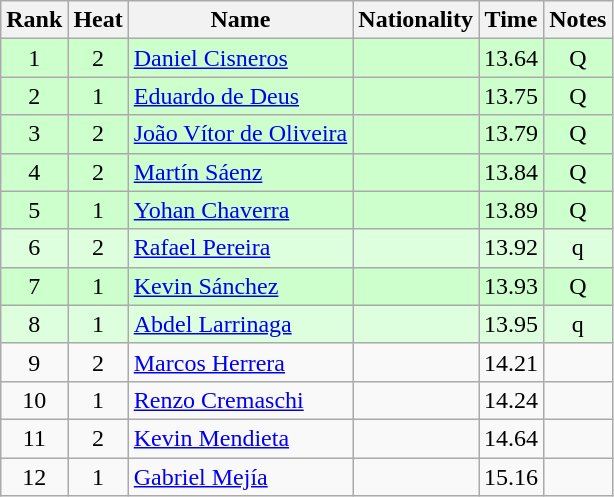<table class="wikitable sortable" style="text-align:center">
<tr>
<th>Rank</th>
<th>Heat</th>
<th>Name</th>
<th>Nationality</th>
<th>Time</th>
<th>Notes</th>
</tr>
<tr bgcolor=ccffcc>
<td>1</td>
<td>2</td>
<td align=left><a href='#'>Daniel Cisneros</a></td>
<td align=left></td>
<td>13.64</td>
<td>Q</td>
</tr>
<tr bgcolor=ccffcc>
<td>2</td>
<td>1</td>
<td align=left><a href='#'>Eduardo de Deus</a></td>
<td align=left></td>
<td>13.75</td>
<td>Q</td>
</tr>
<tr bgcolor=ccffcc>
<td>3</td>
<td>2</td>
<td align=left><a href='#'>João Vítor de Oliveira</a></td>
<td align=left></td>
<td>13.79</td>
<td>Q</td>
</tr>
<tr bgcolor=ccffcc>
<td>4</td>
<td>2</td>
<td align=left><a href='#'>Martín Sáenz</a></td>
<td align=left></td>
<td>13.84</td>
<td>Q</td>
</tr>
<tr bgcolor=ccffcc>
<td>5</td>
<td>1</td>
<td align=left><a href='#'>Yohan Chaverra</a></td>
<td align=left></td>
<td>13.89</td>
<td>Q <strong></strong></td>
</tr>
<tr bgcolor=ddffdd>
<td>6</td>
<td>2</td>
<td align=left><a href='#'>Rafael Pereira</a></td>
<td align=left></td>
<td>13.92</td>
<td>q</td>
</tr>
<tr bgcolor=ccffcc>
<td>7</td>
<td>1</td>
<td align=left><a href='#'>Kevin Sánchez</a></td>
<td align=left></td>
<td>13.93</td>
<td>Q</td>
</tr>
<tr bgcolor=ddffdd>
<td>8</td>
<td>1</td>
<td align=left><a href='#'>Abdel Larrinaga</a></td>
<td align=left></td>
<td>13.95</td>
<td>q</td>
</tr>
<tr>
<td>9</td>
<td>2</td>
<td align=left><a href='#'>Marcos Herrera</a></td>
<td align=left></td>
<td>14.21</td>
<td></td>
</tr>
<tr>
<td>10</td>
<td>1</td>
<td align=left><a href='#'>Renzo Cremaschi</a></td>
<td align=left></td>
<td>14.24</td>
<td></td>
</tr>
<tr>
<td>11</td>
<td>2</td>
<td align=left><a href='#'>Kevin Mendieta</a></td>
<td align=left></td>
<td>14.64</td>
<td></td>
</tr>
<tr>
<td>12</td>
<td>1</td>
<td align=left><a href='#'>Gabriel Mejía</a></td>
<td align=left></td>
<td>15.16</td>
<td></td>
</tr>
</table>
